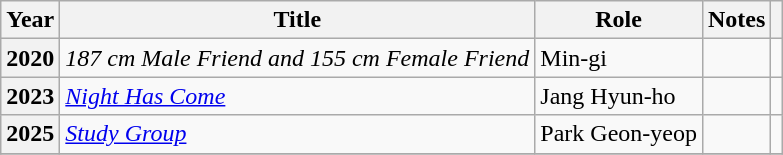<table class="wikitable sortable plainrowheaders">
<tr>
<th scope="col">Year</th>
<th scope="col">Title</th>
<th scope="col">Role</th>
<th scope="col">Notes</th>
<th scope="col" class="unsortable"></th>
</tr>
<tr>
<th scope="row">2020</th>
<td><em>187 cm Male Friend and 155 cm Female Friend</em></td>
<td>Min-gi</td>
<td></td>
<td></td>
</tr>
<tr>
<th scope="row">2023</th>
<td><em><a href='#'>Night Has Come</a></em></td>
<td>Jang Hyun-ho</td>
<td></td>
<td></td>
</tr>
<tr>
<th scope="row">2025</th>
<td><em><a href='#'>Study Group</a></em></td>
<td>Park Geon-yeop</td>
<td></td>
<td></td>
</tr>
<tr>
</tr>
</table>
